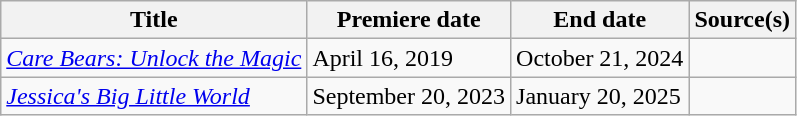<table class="wikitable sortable">
<tr>
<th>Title</th>
<th>Premiere date</th>
<th>End date</th>
<th>Source(s)</th>
</tr>
<tr>
<td><em><a href='#'>Care Bears: Unlock the Magic</a></em></td>
<td>April 16, 2019</td>
<td>October 21, 2024</td>
<td></td>
</tr>
<tr>
<td><em><a href='#'>Jessica's Big Little World</a></em></td>
<td>September 20, 2023</td>
<td>January 20, 2025</td>
<td></td>
</tr>
</table>
